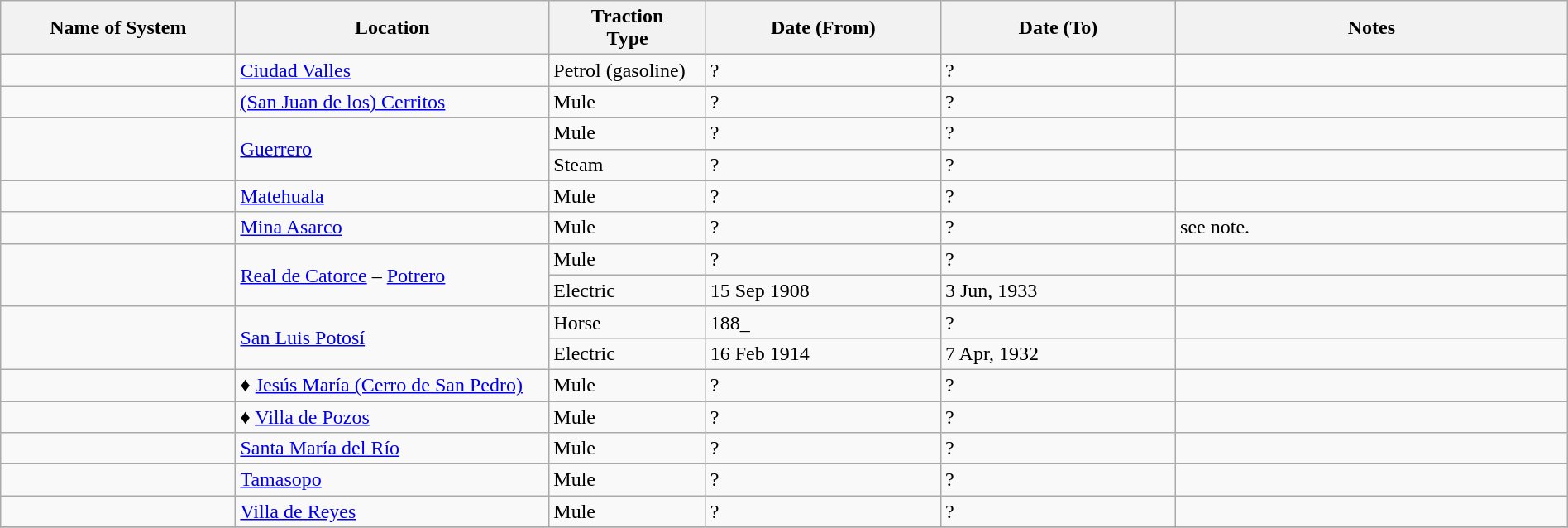<table class="wikitable" width=100%>
<tr>
<th width=15%>Name of System</th>
<th width=20%>Location</th>
<th width=10%>Traction<br>Type</th>
<th width=15%>Date (From)</th>
<th width=15%>Date (To)</th>
<th width=25%>Notes</th>
</tr>
<tr>
<td> </td>
<td><a href='#'>Ciudad Valles</a></td>
<td>Petrol (gasoline)</td>
<td>?</td>
<td>?</td>
<td> </td>
</tr>
<tr>
<td> </td>
<td><a href='#'>(San Juan de los) Cerritos</a></td>
<td>Mule</td>
<td>?</td>
<td>?</td>
<td> </td>
</tr>
<tr>
<td rowspan="2"> </td>
<td rowspan="2"><a href='#'>Guerrero</a></td>
<td>Mule</td>
<td>?</td>
<td>?</td>
<td> </td>
</tr>
<tr>
<td>Steam</td>
<td>?</td>
<td>?</td>
<td> </td>
</tr>
<tr>
<td> </td>
<td><a href='#'>Matehuala</a></td>
<td>Mule</td>
<td>?</td>
<td>?</td>
<td> </td>
</tr>
<tr>
<td> </td>
<td><a href='#'>Mina Asarco</a></td>
<td>Mule</td>
<td>?</td>
<td>?</td>
<td>see note.</td>
</tr>
<tr>
<td rowspan="2"> </td>
<td rowspan="2"><a href='#'>Real de Catorce</a> – <a href='#'>Potrero</a></td>
<td>Mule</td>
<td>?</td>
<td>?</td>
<td></td>
</tr>
<tr>
<td>Electric</td>
<td>15 Sep 1908</td>
<td>3 Jun, 1933</td>
<td></td>
</tr>
<tr>
<td rowspan="2"> </td>
<td rowspan="2"><a href='#'>San Luis Potosí</a></td>
<td>Horse</td>
<td>188_</td>
<td>?</td>
<td></td>
</tr>
<tr>
<td>Electric</td>
<td>16 Feb 1914</td>
<td>7 Apr, 1932</td>
<td></td>
</tr>
<tr>
<td> </td>
<td>♦ <a href='#'>Jesús María (Cerro de San Pedro)</a></td>
<td>Mule</td>
<td>?</td>
<td>?</td>
<td> </td>
</tr>
<tr>
<td> </td>
<td>♦ <a href='#'>Villa de Pozos</a></td>
<td>Mule</td>
<td>?</td>
<td>?</td>
<td> </td>
</tr>
<tr>
<td> </td>
<td><a href='#'>Santa María del Río</a></td>
<td>Mule</td>
<td>?</td>
<td>?</td>
<td> </td>
</tr>
<tr>
<td> </td>
<td><a href='#'>Tamasopo</a></td>
<td>Mule</td>
<td>?</td>
<td>?</td>
<td> </td>
</tr>
<tr>
<td> </td>
<td><a href='#'>Villa de Reyes</a></td>
<td>Mule</td>
<td>?</td>
<td>?</td>
<td> </td>
</tr>
<tr>
</tr>
</table>
